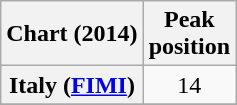<table class="wikitable sortable plainrowheaders">
<tr>
<th>Chart (2014)</th>
<th>Peak<br>position</th>
</tr>
<tr>
<th scope="row">Italy (<a href='#'>FIMI</a>)</th>
<td style="text-align:center;">14</td>
</tr>
<tr>
</tr>
</table>
